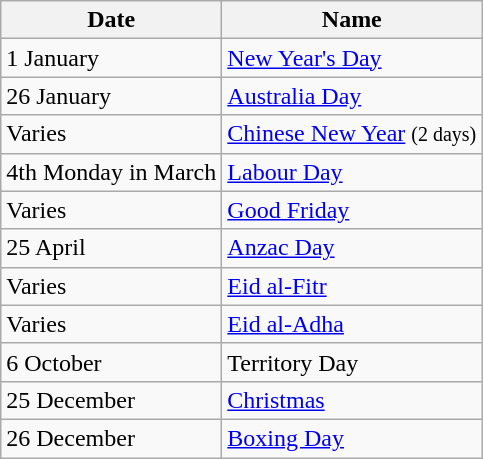<table class="wikitable">
<tr>
<th>Date</th>
<th>Name</th>
</tr>
<tr>
<td>1 January</td>
<td><a href='#'>New Year's Day</a></td>
</tr>
<tr>
<td>26 January</td>
<td><a href='#'>Australia Day</a></td>
</tr>
<tr>
<td>Varies</td>
<td><a href='#'>Chinese New Year</a> <small>(2 days)</small></td>
</tr>
<tr>
<td>4th Monday in March</td>
<td><a href='#'>Labour Day</a></td>
</tr>
<tr>
<td>Varies</td>
<td><a href='#'>Good Friday</a></td>
</tr>
<tr>
<td>25 April</td>
<td><a href='#'>Anzac Day</a></td>
</tr>
<tr>
<td>Varies</td>
<td><a href='#'>Eid al-Fitr</a></td>
</tr>
<tr>
<td>Varies</td>
<td><a href='#'>Eid al-Adha</a></td>
</tr>
<tr>
<td>6 October</td>
<td>Territory Day</td>
</tr>
<tr>
<td>25 December</td>
<td><a href='#'>Christmas</a></td>
</tr>
<tr>
<td>26 December</td>
<td><a href='#'>Boxing Day</a></td>
</tr>
</table>
